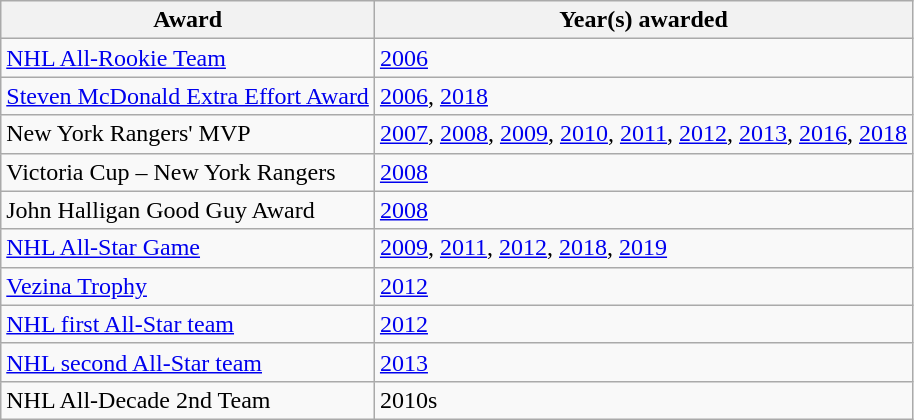<table class="wikitable">
<tr>
<th>Award</th>
<th>Year(s) awarded</th>
</tr>
<tr>
<td><a href='#'>NHL All-Rookie Team</a></td>
<td><a href='#'>2006</a></td>
</tr>
<tr>
<td><a href='#'>Steven McDonald Extra Effort Award</a></td>
<td><a href='#'>2006</a>, <a href='#'>2018</a></td>
</tr>
<tr>
<td>New York Rangers' MVP</td>
<td><a href='#'>2007</a>, <a href='#'>2008</a>, <a href='#'>2009</a>, <a href='#'>2010</a>, <a href='#'>2011</a>, <a href='#'>2012</a>, <a href='#'>2013</a>, <a href='#'>2016</a>, <a href='#'>2018</a></td>
</tr>
<tr>
<td>Victoria Cup – New York Rangers</td>
<td><a href='#'>2008</a></td>
</tr>
<tr>
<td>John Halligan Good Guy Award</td>
<td><a href='#'>2008</a></td>
</tr>
<tr>
<td><a href='#'>NHL All-Star Game</a></td>
<td><a href='#'>2009</a>, <a href='#'>2011</a>, <a href='#'>2012</a>, <a href='#'>2018</a>, <a href='#'>2019</a></td>
</tr>
<tr>
<td><a href='#'>Vezina Trophy</a></td>
<td><a href='#'>2012</a></td>
</tr>
<tr>
<td><a href='#'>NHL first All-Star team</a></td>
<td><a href='#'>2012</a></td>
</tr>
<tr>
<td><a href='#'>NHL second All-Star team</a></td>
<td><a href='#'>2013</a></td>
</tr>
<tr>
<td>NHL All-Decade 2nd Team</td>
<td>2010s</td>
</tr>
</table>
